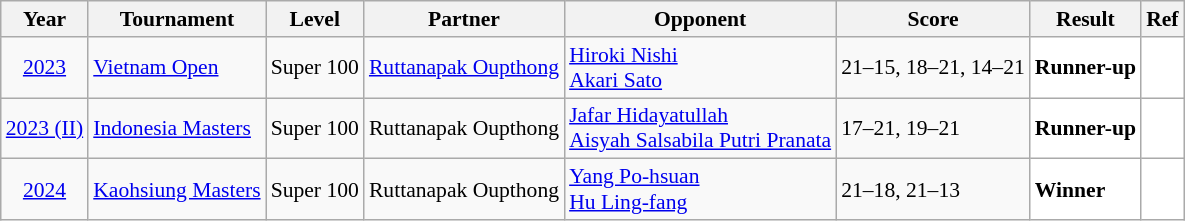<table class="sortable wikitable" style="font-size: 90%;">
<tr>
<th>Year</th>
<th>Tournament</th>
<th>Level</th>
<th>Partner</th>
<th>Opponent</th>
<th>Score</th>
<th>Result</th>
<th>Ref</th>
</tr>
<tr>
<td align="center"><a href='#'>2023</a></td>
<td align="left"><a href='#'>Vietnam Open</a></td>
<td align="left">Super 100</td>
<td align="left"> <a href='#'>Ruttanapak Oupthong</a></td>
<td align="left"> <a href='#'>Hiroki Nishi</a><br> <a href='#'>Akari Sato</a></td>
<td align="left">21–15, 18–21, 14–21</td>
<td style="text-align:left; background:white"> <strong>Runner-up</strong></td>
<td style="text-align:center; background:white"></td>
</tr>
<tr>
<td align="center"><a href='#'>2023 (II)</a></td>
<td align="left"><a href='#'>Indonesia Masters</a></td>
<td align="left">Super 100</td>
<td align="left"> Ruttanapak Oupthong</td>
<td align="left"> <a href='#'>Jafar Hidayatullah</a><br> <a href='#'>Aisyah Salsabila Putri Pranata</a></td>
<td align="left">17–21, 19–21</td>
<td style="text-align:left; background:white"> <strong>Runner-up</strong></td>
<td style="text-align:center; background:white"></td>
</tr>
<tr>
<td align="center"><a href='#'>2024</a></td>
<td align="left"><a href='#'>Kaohsiung Masters</a></td>
<td align="left">Super 100</td>
<td align="left"> Ruttanapak Oupthong</td>
<td align="left"> <a href='#'>Yang Po-hsuan</a><br> <a href='#'>Hu Ling-fang</a></td>
<td align="left">21–18, 21–13</td>
<td style="text-align:left; background:white"> <strong>Winner</strong></td>
<td style="text-align:center; background:white"></td>
</tr>
</table>
